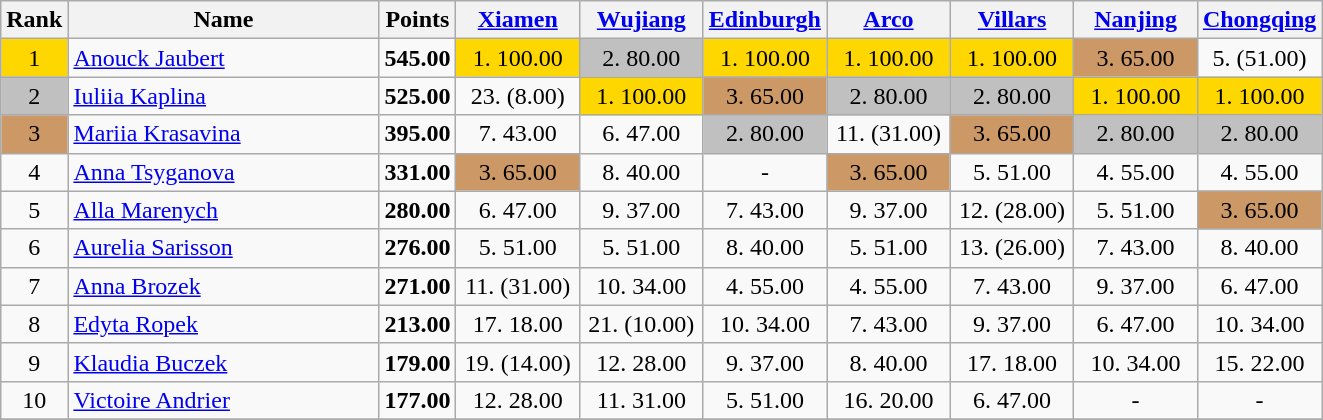<table class="wikitable sortable">
<tr>
<th>Rank</th>
<th width = "200">Name</th>
<th data-sort-type="number">Points</th>
<th width = "75" data-sort-type="number"><a href='#'>Xiamen</a></th>
<th width = "75" data-sort-type="number"><a href='#'>Wujiang</a></th>
<th width = "75" data-sort-type="number"><a href='#'>Edinburgh</a></th>
<th width = "75" data-sort-type="number"><a href='#'>Arco</a></th>
<th width = "75" data-sort-type="number"><a href='#'>Villars</a></th>
<th width = "75" data-sort-type="number"><a href='#'>Nanjing</a></th>
<th width = "75" data-sort-type="number"><a href='#'>Chongqing</a></th>
</tr>
<tr>
<td align="center" style="background: gold">1</td>
<td> <a href='#'>Anouck Jaubert</a></td>
<td align="center"><strong>545.00</strong></td>
<td align="center" style="background: gold">1. 100.00</td>
<td align="center" style="background: silver">2. 80.00</td>
<td align="center" style="background: gold">1. 100.00</td>
<td align="center" style="background: gold">1. 100.00</td>
<td align="center" style="background: gold">1. 100.00</td>
<td align="center" style="background: #cc9966">3. 65.00</td>
<td align="center">5. (51.00)</td>
</tr>
<tr>
<td align="center" style="background: silver">2</td>
<td> <a href='#'>Iuliia Kaplina</a></td>
<td align="center"><strong>525.00</strong></td>
<td align="center">23. (8.00)</td>
<td align="center" style="background: gold">1. 100.00</td>
<td align="center" style="background: #cc9966">3. 65.00</td>
<td align="center" style="background: silver">2. 80.00</td>
<td align="center" style="background: silver">2. 80.00</td>
<td align="center" style="background: gold">1. 100.00</td>
<td align="center" style="background: gold">1. 100.00</td>
</tr>
<tr>
<td align="center" style="background: #cc9966">3</td>
<td> <a href='#'>Mariia Krasavina</a></td>
<td align="center"><strong>395.00</strong></td>
<td align="center">7. 43.00</td>
<td align="center">6. 47.00</td>
<td align="center" style="background: silver">2. 80.00</td>
<td align="center">11. (31.00)</td>
<td align="center" style="background: #cc9966">3. 65.00</td>
<td align="center" style="background: silver">2. 80.00</td>
<td align="center" style="background: silver">2. 80.00</td>
</tr>
<tr>
<td align="center">4</td>
<td> <a href='#'>Anna Tsyganova</a></td>
<td align="center"><strong>331.00</strong></td>
<td align="center" style="background: #cc9966">3. 65.00</td>
<td align="center">8. 40.00</td>
<td align="center">-</td>
<td align="center" style="background: #cc9966">3. 65.00</td>
<td align="center">5. 51.00</td>
<td align="center">4. 55.00</td>
<td align="center">4. 55.00</td>
</tr>
<tr>
<td align="center">5</td>
<td> <a href='#'>Alla Marenych</a></td>
<td align="center"><strong>280.00</strong></td>
<td align="center">6. 47.00</td>
<td align="center">9. 37.00</td>
<td align="center">7. 43.00</td>
<td align="center">9. 37.00</td>
<td align="center">12. (28.00)</td>
<td align="center">5. 51.00</td>
<td align="center" style="background: #cc9966">3. 65.00</td>
</tr>
<tr>
<td align="center">6</td>
<td> <a href='#'>Aurelia Sarisson</a></td>
<td align="center"><strong>276.00</strong></td>
<td align="center">5. 51.00</td>
<td align="center">5. 51.00</td>
<td align="center">8. 40.00</td>
<td align="center">5. 51.00</td>
<td align="center">13. (26.00)</td>
<td align="center">7. 43.00</td>
<td align="center">8. 40.00</td>
</tr>
<tr>
<td align="center">7</td>
<td> <a href='#'>Anna Brozek</a></td>
<td align="center"><strong>271.00</strong></td>
<td align="center">11. (31.00)</td>
<td align="center">10. 34.00</td>
<td align="center">4. 55.00</td>
<td align="center">4. 55.00</td>
<td align="center">7. 43.00</td>
<td align="center">9. 37.00</td>
<td align="center">6. 47.00</td>
</tr>
<tr>
<td align="center">8</td>
<td> <a href='#'>Edyta Ropek</a></td>
<td align="center"><strong>213.00</strong></td>
<td align="center">17. 18.00</td>
<td align="center">21. (10.00)</td>
<td align="center">10. 34.00</td>
<td align="center">7. 43.00</td>
<td align="center">9. 37.00</td>
<td align="center">6. 47.00</td>
<td align="center">10. 34.00</td>
</tr>
<tr>
<td align="center">9</td>
<td> <a href='#'>Klaudia Buczek</a></td>
<td align="center"><strong>179.00</strong></td>
<td align="center">19. (14.00)</td>
<td align="center">12. 28.00</td>
<td align="center">9. 37.00</td>
<td align="center">8. 40.00</td>
<td align="center">17. 18.00</td>
<td align="center">10. 34.00</td>
<td align="center">15. 22.00</td>
</tr>
<tr>
<td align="center">10</td>
<td> <a href='#'>Victoire Andrier</a></td>
<td align="center"><strong>177.00</strong></td>
<td align="center">12. 28.00</td>
<td align="center">11. 31.00</td>
<td align="center">5. 51.00</td>
<td align="center">16. 20.00</td>
<td align="center">6. 47.00</td>
<td align="center">-</td>
<td align="center">-</td>
</tr>
<tr>
</tr>
</table>
